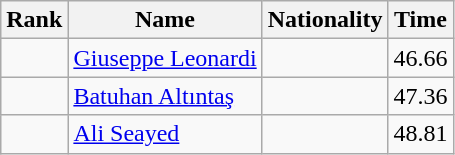<table class="wikitable sortable"  style="text-align:center">
<tr>
<th>Rank</th>
<th>Name</th>
<th>Nationality</th>
<th>Time</th>
</tr>
<tr>
<td></td>
<td align=left><a href='#'>Giuseppe Leonardi</a></td>
<td align=left></td>
<td>46.66</td>
</tr>
<tr>
<td></td>
<td align=left><a href='#'>Batuhan Altıntaş</a></td>
<td align=left></td>
<td>47.36</td>
</tr>
<tr>
<td></td>
<td align=left><a href='#'>Ali Seayed</a></td>
<td align=left></td>
<td>48.81</td>
</tr>
</table>
